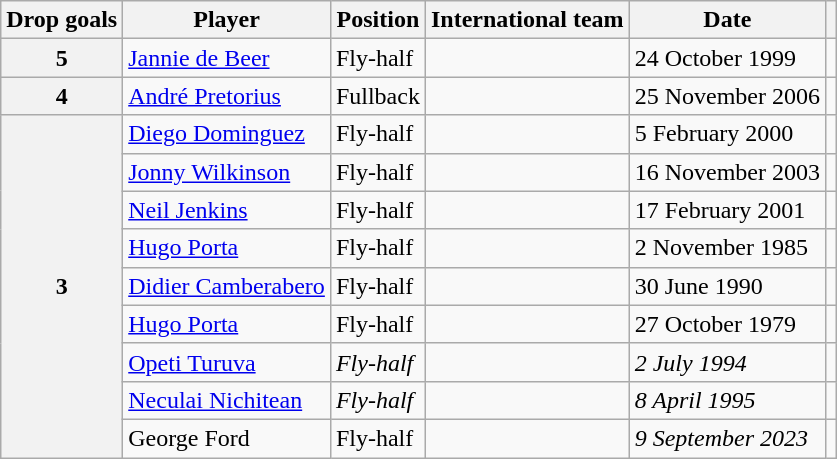<table class="wikitable sortable">
<tr>
<th>Drop goals</th>
<th>Player</th>
<th>Position</th>
<th>International team</th>
<th>Date</th>
<th></th>
</tr>
<tr>
<th>5</th>
<td><a href='#'>Jannie de Beer</a></td>
<td>Fly-half</td>
<td></td>
<td>24 October 1999</td>
<td></td>
</tr>
<tr>
<th>4</th>
<td><a href='#'>André Pretorius</a></td>
<td>Fullback</td>
<td></td>
<td>25 November 2006</td>
<td></td>
</tr>
<tr>
<th rowspan="10">3</th>
<td><a href='#'>Diego Dominguez</a></td>
<td>Fly-half</td>
<td></td>
<td>5 February 2000</td>
<td></td>
</tr>
<tr>
<td><a href='#'>Jonny Wilkinson</a></td>
<td>Fly-half</td>
<td></td>
<td>16 November 2003</td>
<td></td>
</tr>
<tr>
<td><a href='#'>Neil Jenkins</a></td>
<td>Fly-half</td>
<td></td>
<td>17 February 2001</td>
<td></td>
</tr>
<tr>
<td><a href='#'>Hugo Porta</a></td>
<td>Fly-half</td>
<td></td>
<td>2 November 1985</td>
<td></td>
</tr>
<tr>
<td><a href='#'>Didier Camberabero</a></td>
<td>Fly-half</td>
<td></td>
<td>30 June 1990</td>
<td></td>
</tr>
<tr>
<td><a href='#'>Hugo Porta</a></td>
<td>Fly-half</td>
<td></td>
<td>27 October 1979</td>
<td></td>
</tr>
<tr>
<td><a href='#'>Opeti Turuva</a></td>
<td><em>Fly-half</em></td>
<td><em></em></td>
<td><em>2 July 1994</em></td>
<td><em></em></td>
</tr>
<tr>
<td><a href='#'>Neculai Nichitean</a></td>
<td><em>Fly-half</em></td>
<td><em></em></td>
<td><em>8 April 1995</em></td>
<td><em></em></td>
</tr>
<tr>
<td>George Ford</td>
<td>Fly-half</td>
<td></td>
<td><em>9 September 2023</em></td>
<td></td>
</tr>
</table>
